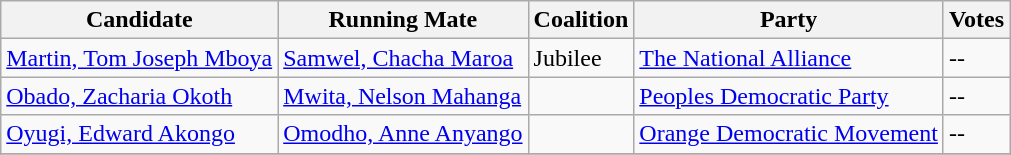<table class="wikitable sortable">
<tr>
<th>Candidate</th>
<th>Running Mate</th>
<th>Coalition</th>
<th>Party</th>
<th>Votes</th>
</tr>
<tr>
<td><a href='#'>Martin, Tom Joseph Mboya</a></td>
<td><a href='#'>Samwel, Chacha Maroa</a></td>
<td>Jubilee</td>
<td><a href='#'>The National Alliance</a></td>
<td>--</td>
</tr>
<tr>
<td><a href='#'>Obado, Zacharia Okoth</a></td>
<td><a href='#'>Mwita, Nelson Mahanga</a></td>
<td></td>
<td><a href='#'>Peoples Democratic Party</a></td>
<td>--</td>
</tr>
<tr>
<td><a href='#'>Oyugi, Edward Akongo</a></td>
<td><a href='#'>Omodho, Anne Anyango</a></td>
<td></td>
<td><a href='#'>Orange Democratic Movement</a></td>
<td>--</td>
</tr>
<tr>
</tr>
</table>
